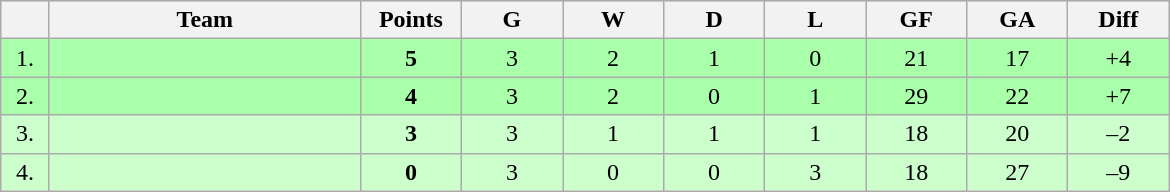<table class=wikitable style="text-align:center">
<tr bgcolor="#DCDCDC">
<th width="25"></th>
<th width="200">Team</th>
<th width="60">Points</th>
<th width="60">G</th>
<th width="60">W</th>
<th width="60">D</th>
<th width="60">L</th>
<th width="60">GF</th>
<th width="60">GA</th>
<th width="60">Diff</th>
</tr>
<tr bgcolor=#AAFFAA>
<td>1.</td>
<td align=left></td>
<td><strong>5</strong></td>
<td>3</td>
<td>2</td>
<td>1</td>
<td>0</td>
<td>21</td>
<td>17</td>
<td>+4</td>
</tr>
<tr bgcolor=#AAFFAA>
<td>2.</td>
<td align=left></td>
<td><strong>4</strong></td>
<td>3</td>
<td>2</td>
<td>0</td>
<td>1</td>
<td>29</td>
<td>22</td>
<td>+7</td>
</tr>
<tr bgcolor=#CCFFCC>
<td>3.</td>
<td align=left></td>
<td><strong>3</strong></td>
<td>3</td>
<td>1</td>
<td>1</td>
<td>1</td>
<td>18</td>
<td>20</td>
<td>–2</td>
</tr>
<tr bgcolor=#CCFFCC>
<td>4.</td>
<td align=left></td>
<td><strong>0</strong></td>
<td>3</td>
<td>0</td>
<td>0</td>
<td>3</td>
<td>18</td>
<td>27</td>
<td>–9</td>
</tr>
</table>
